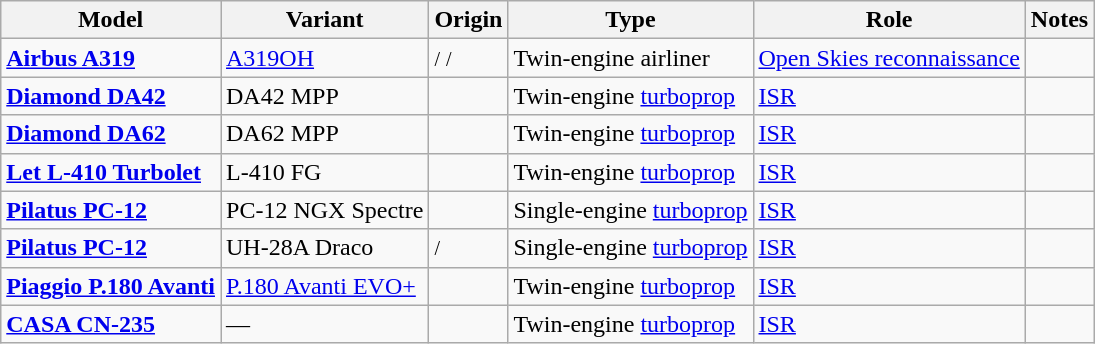<table class="wikitable sortable">
<tr>
<th scope=col>Model</th>
<th scope=col>Variant</th>
<th scope=col>Origin</th>
<th scope=col>Type</th>
<th scope=col>Role</th>
<th scope=col>Notes</th>
</tr>
<tr>
<td><strong><a href='#'>Airbus A319</a></strong></td>
<td><a href='#'>A319OH</a></td>
<td><small> /</small> <small> / </small></td>
<td>Twin-engine airliner</td>
<td><a href='#'>Open Skies reconnaissance</a></td>
<td></td>
</tr>
<tr>
<td><a href='#'><strong>Diamond DA42</strong></a></td>
<td>DA42 MPP</td>
<td><small></small></td>
<td>Twin-engine <a href='#'>turboprop</a></td>
<td><a href='#'>ISR</a></td>
<td></td>
</tr>
<tr>
<td><strong><a href='#'>Diamond DA62</a></strong></td>
<td>DA62 MPP</td>
<td><small></small></td>
<td>Twin-engine <a href='#'>turboprop</a></td>
<td><a href='#'>ISR</a></td>
<td></td>
</tr>
<tr>
<td><strong><a href='#'>Let L-410 Turbolet</a></strong></td>
<td>L-410 FG</td>
<td><small></small></td>
<td>Twin-engine <a href='#'>turboprop</a></td>
<td><a href='#'>ISR</a></td>
<td></td>
</tr>
<tr>
<td><strong><a href='#'>Pilatus PC-12</a></strong></td>
<td>PC-12 NGX Spectre</td>
<td><small></small></td>
<td>Single-engine <a href='#'>turboprop</a></td>
<td><a href='#'>ISR</a></td>
<td></td>
</tr>
<tr>
<td><strong><a href='#'>Pilatus PC-12</a></strong></td>
<td>UH-28A Draco</td>
<td><small> / </small></td>
<td>Single-engine <a href='#'>turboprop</a></td>
<td><a href='#'>ISR</a></td>
<td></td>
</tr>
<tr>
<td><strong><a href='#'>Piaggio P.180 Avanti</a></strong></td>
<td><a href='#'>P.180 Avanti EVO+</a></td>
<td><small></small></td>
<td>Twin-engine <a href='#'>turboprop</a></td>
<td><a href='#'>ISR</a></td>
<td></td>
</tr>
<tr>
<td><strong><a href='#'>CASA CN-235</a></strong></td>
<td>—</td>
<td><small></small></td>
<td>Twin-engine <a href='#'>turboprop</a></td>
<td><a href='#'>ISR</a></td>
<td></td>
</tr>
</table>
